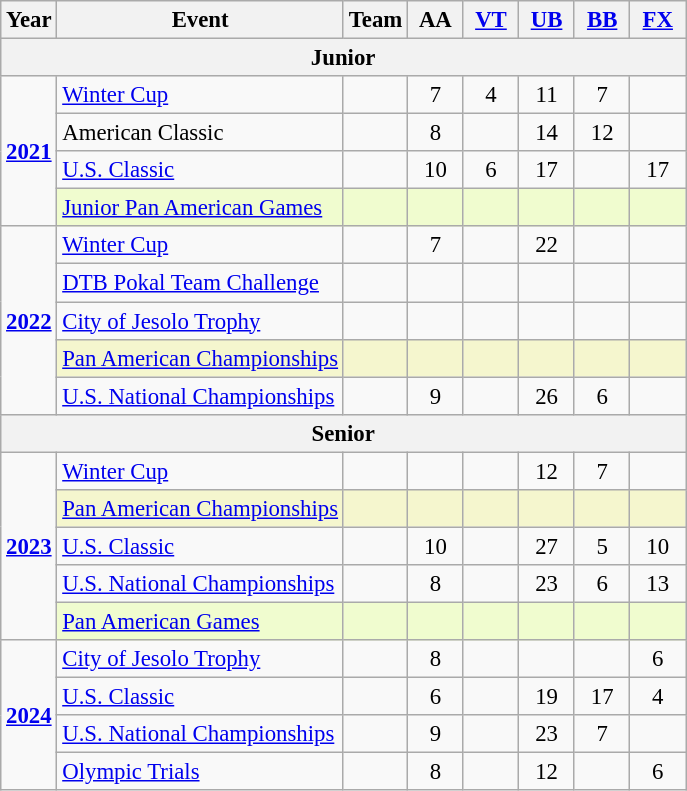<table class="wikitable" style="text-align:center; font-size:95%;">
<tr>
<th align=center>Year</th>
<th align=center>Event</th>
<th style="width:30px;">Team</th>
<th style="width:30px;">AA</th>
<th style="width:30px;"><a href='#'>VT</a></th>
<th style="width:30px;"><a href='#'>UB</a></th>
<th style="width:30px;"><a href='#'>BB</a></th>
<th style="width:30px;"><a href='#'>FX</a></th>
</tr>
<tr>
<th colspan="8"><strong>Junior</strong></th>
</tr>
<tr>
<td rowspan="4"><strong><a href='#'>2021</a></strong></td>
<td align=left><a href='#'>Winter Cup</a></td>
<td></td>
<td>7</td>
<td>4</td>
<td>11</td>
<td>7</td>
<td></td>
</tr>
<tr>
<td align=left>American Classic</td>
<td></td>
<td>8</td>
<td></td>
<td>14</td>
<td>12</td>
<td></td>
</tr>
<tr>
<td align=left><a href='#'>U.S. Classic</a></td>
<td></td>
<td>10</td>
<td>6</td>
<td>17</td>
<td></td>
<td>17</td>
</tr>
<tr bgcolor=#f0fccf>
<td align=left><a href='#'>Junior Pan American Games</a></td>
<td></td>
<td></td>
<td></td>
<td></td>
<td></td>
<td></td>
</tr>
<tr>
<td rowspan="5"><strong><a href='#'>2022</a></strong></td>
<td align=left><a href='#'>Winter Cup</a></td>
<td></td>
<td>7</td>
<td></td>
<td>22</td>
<td></td>
<td></td>
</tr>
<tr>
<td align=left><a href='#'>DTB Pokal Team Challenge</a></td>
<td></td>
<td></td>
<td></td>
<td></td>
<td></td>
<td></td>
</tr>
<tr>
<td align=left><a href='#'>City of Jesolo Trophy</a></td>
<td></td>
<td></td>
<td></td>
<td></td>
<td></td>
<td></td>
</tr>
<tr bgcolor=#F5F6CE>
<td align=left><a href='#'>Pan American Championships</a></td>
<td></td>
<td></td>
<td></td>
<td></td>
<td></td>
<td></td>
</tr>
<tr>
<td align=left><a href='#'>U.S. National Championships</a></td>
<td></td>
<td>9</td>
<td></td>
<td>26</td>
<td>6</td>
<td></td>
</tr>
<tr>
<th colspan="8">Senior</th>
</tr>
<tr>
<td rowspan="5"><strong><a href='#'>2023</a></strong></td>
<td align=left><a href='#'>Winter Cup</a></td>
<td></td>
<td></td>
<td></td>
<td>12</td>
<td>7</td>
<td></td>
</tr>
<tr bgcolor=#F5F6CE>
<td align=left><a href='#'>Pan American Championships</a></td>
<td></td>
<td></td>
<td></td>
<td></td>
<td></td>
<td></td>
</tr>
<tr>
<td align=left><a href='#'>U.S. Classic</a></td>
<td></td>
<td>10</td>
<td></td>
<td>27</td>
<td>5</td>
<td>10</td>
</tr>
<tr>
<td align=left><a href='#'>U.S. National Championships</a></td>
<td></td>
<td>8</td>
<td></td>
<td>23</td>
<td>6</td>
<td>13</td>
</tr>
<tr bgcolor=#f0fccf>
<td align=left><a href='#'>Pan American Games</a></td>
<td></td>
<td></td>
<td></td>
<td></td>
<td></td>
<td></td>
</tr>
<tr>
<td rowspan="4"><strong><a href='#'>2024</a></strong></td>
<td align=left><a href='#'>City of Jesolo Trophy</a></td>
<td></td>
<td>8</td>
<td></td>
<td></td>
<td></td>
<td>6</td>
</tr>
<tr>
<td align=left><a href='#'>U.S. Classic</a></td>
<td></td>
<td>6</td>
<td></td>
<td>19</td>
<td>17</td>
<td>4</td>
</tr>
<tr>
<td align=left><a href='#'>U.S. National Championships</a></td>
<td></td>
<td>9</td>
<td></td>
<td>23</td>
<td>7</td>
<td></td>
</tr>
<tr>
<td align=left><a href='#'>Olympic Trials</a></td>
<td></td>
<td>8</td>
<td></td>
<td>12</td>
<td></td>
<td>6</td>
</tr>
</table>
